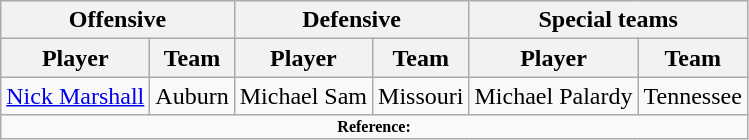<table class="wikitable" border="1">
<tr>
<th colspan="2">Offensive</th>
<th colspan="2">Defensive</th>
<th colspan="2">Special teams</th>
</tr>
<tr>
<th>Player</th>
<th>Team</th>
<th>Player</th>
<th>Team</th>
<th>Player</th>
<th>Team</th>
</tr>
<tr>
<td><a href='#'>Nick Marshall</a></td>
<td>Auburn</td>
<td>Michael Sam</td>
<td>Missouri</td>
<td>Michael Palardy</td>
<td>Tennessee</td>
</tr>
<tr>
<td colspan="6" style="font-size: 8pt" align="center"><strong>Reference:</strong></td>
</tr>
</table>
